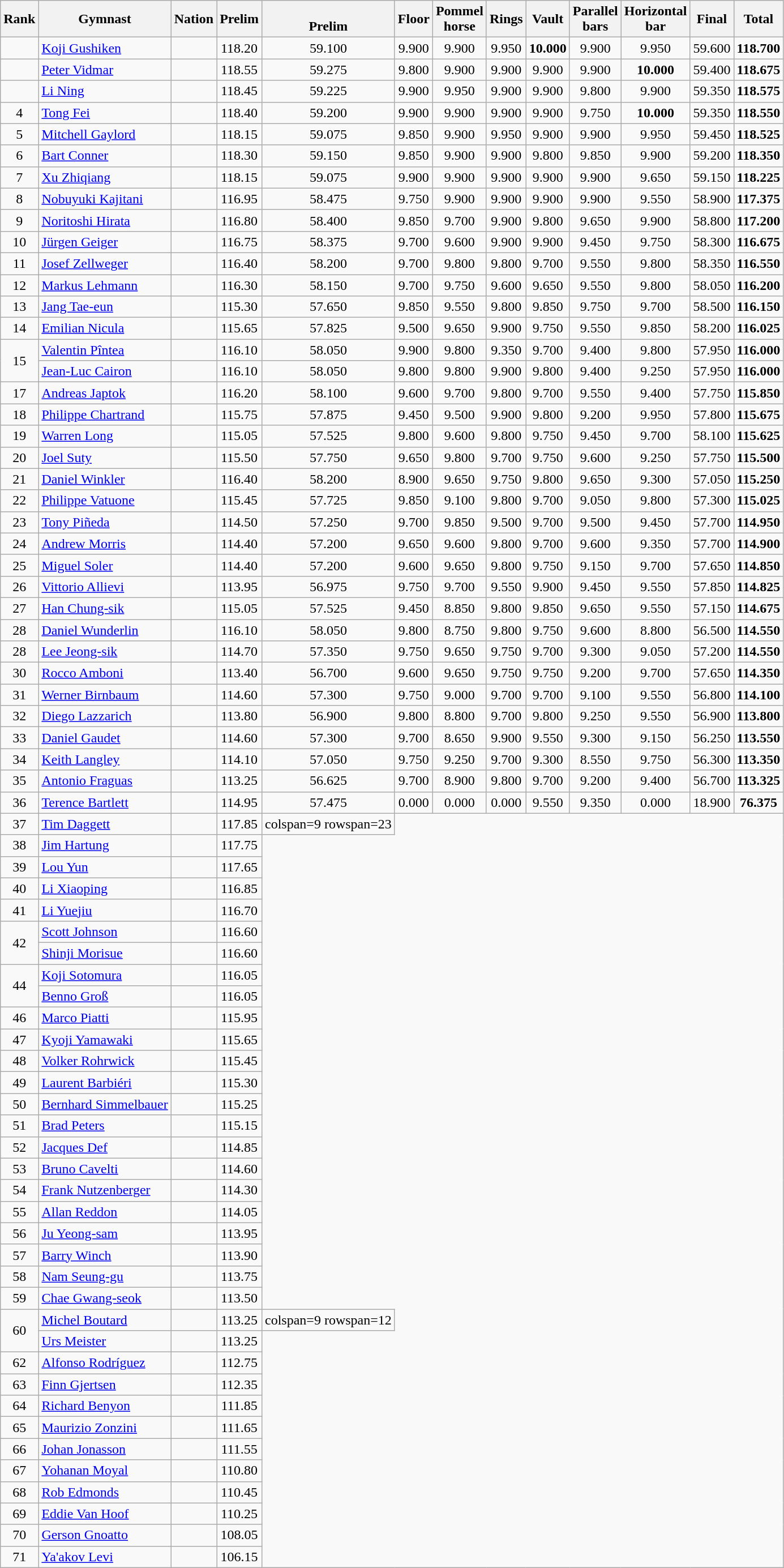<table class="wikitable sortable" style="text-align:center">
<tr>
<th>Rank</th>
<th>Gymnast</th>
<th>Nation</th>
<th>Prelim</th>
<th><br>Prelim</th>
<th>Floor</th>
<th>Pommel<br>horse</th>
<th>Rings</th>
<th>Vault</th>
<th>Parallel<br>bars</th>
<th>Horizontal<br>bar</th>
<th>Final</th>
<th>Total</th>
</tr>
<tr>
<td></td>
<td align=left><a href='#'>Koji Gushiken</a></td>
<td align=left></td>
<td>118.20</td>
<td>59.100</td>
<td>9.900</td>
<td>9.900</td>
<td>9.950</td>
<td><strong>10.000</strong></td>
<td>9.900</td>
<td>9.950</td>
<td>59.600</td>
<td><strong>118.700</strong></td>
</tr>
<tr>
<td></td>
<td align=left><a href='#'>Peter Vidmar</a></td>
<td align=left></td>
<td>118.55</td>
<td>59.275</td>
<td>9.800</td>
<td>9.900</td>
<td>9.900</td>
<td>9.900</td>
<td>9.900</td>
<td><strong>10.000</strong></td>
<td>59.400</td>
<td><strong>118.675</strong></td>
</tr>
<tr>
<td></td>
<td align=left><a href='#'>Li Ning</a></td>
<td align=left></td>
<td>118.45</td>
<td>59.225</td>
<td>9.900</td>
<td>9.950</td>
<td>9.900</td>
<td>9.900</td>
<td>9.800</td>
<td>9.900</td>
<td>59.350</td>
<td><strong>118.575</strong></td>
</tr>
<tr>
<td>4</td>
<td align=left><a href='#'>Tong Fei</a></td>
<td align=left></td>
<td>118.40</td>
<td>59.200</td>
<td>9.900</td>
<td>9.900</td>
<td>9.900</td>
<td>9.900</td>
<td>9.750</td>
<td><strong>10.000</strong></td>
<td>59.350</td>
<td><strong>118.550</strong></td>
</tr>
<tr>
<td>5</td>
<td align=left><a href='#'>Mitchell Gaylord</a></td>
<td align=left></td>
<td>118.15</td>
<td>59.075</td>
<td>9.850</td>
<td>9.900</td>
<td>9.950</td>
<td>9.900</td>
<td>9.900</td>
<td>9.950</td>
<td>59.450</td>
<td><strong>118.525</strong></td>
</tr>
<tr>
<td>6</td>
<td align=left><a href='#'>Bart Conner</a></td>
<td align=left></td>
<td>118.30</td>
<td>59.150</td>
<td>9.850</td>
<td>9.900</td>
<td>9.900</td>
<td>9.800</td>
<td>9.850</td>
<td>9.900</td>
<td>59.200</td>
<td><strong>118.350</strong></td>
</tr>
<tr>
<td>7</td>
<td align=left><a href='#'>Xu Zhiqiang</a></td>
<td align=left></td>
<td>118.15</td>
<td>59.075</td>
<td>9.900</td>
<td>9.900</td>
<td>9.900</td>
<td>9.900</td>
<td>9.900</td>
<td>9.650</td>
<td>59.150</td>
<td><strong>118.225</strong></td>
</tr>
<tr>
<td>8</td>
<td align=left><a href='#'>Nobuyuki Kajitani</a></td>
<td align=left></td>
<td>116.95</td>
<td>58.475</td>
<td>9.750</td>
<td>9.900</td>
<td>9.900</td>
<td>9.900</td>
<td>9.900</td>
<td>9.550</td>
<td>58.900</td>
<td><strong>117.375</strong></td>
</tr>
<tr>
<td>9</td>
<td align=left><a href='#'>Noritoshi Hirata</a></td>
<td align=left></td>
<td>116.80</td>
<td>58.400</td>
<td>9.850</td>
<td>9.700</td>
<td>9.900</td>
<td>9.800</td>
<td>9.650</td>
<td>9.900</td>
<td>58.800</td>
<td><strong>117.200</strong></td>
</tr>
<tr>
<td>10</td>
<td align=left><a href='#'>Jürgen Geiger</a></td>
<td align=left></td>
<td>116.75</td>
<td>58.375</td>
<td>9.700</td>
<td>9.600</td>
<td>9.900</td>
<td>9.900</td>
<td>9.450</td>
<td>9.750</td>
<td>58.300</td>
<td><strong>116.675</strong></td>
</tr>
<tr>
<td>11</td>
<td align=left><a href='#'>Josef Zellweger</a></td>
<td align=left></td>
<td>116.40</td>
<td>58.200</td>
<td>9.700</td>
<td>9.800</td>
<td>9.800</td>
<td>9.700</td>
<td>9.550</td>
<td>9.800</td>
<td>58.350</td>
<td><strong>116.550</strong></td>
</tr>
<tr>
<td>12</td>
<td align=left><a href='#'>Markus Lehmann</a></td>
<td align=left></td>
<td>116.30</td>
<td>58.150</td>
<td>9.700</td>
<td>9.750</td>
<td>9.600</td>
<td>9.650</td>
<td>9.550</td>
<td>9.800</td>
<td>58.050</td>
<td><strong>116.200</strong></td>
</tr>
<tr>
<td>13</td>
<td align=left><a href='#'>Jang Tae-eun</a></td>
<td align=left></td>
<td>115.30</td>
<td>57.650</td>
<td>9.850</td>
<td>9.550</td>
<td>9.800</td>
<td>9.850</td>
<td>9.750</td>
<td>9.700</td>
<td>58.500</td>
<td><strong>116.150</strong></td>
</tr>
<tr>
<td>14</td>
<td align=left><a href='#'>Emilian Nicula</a></td>
<td align=left></td>
<td>115.65</td>
<td>57.825</td>
<td>9.500</td>
<td>9.650</td>
<td>9.900</td>
<td>9.750</td>
<td>9.550</td>
<td>9.850</td>
<td>58.200</td>
<td><strong>116.025</strong></td>
</tr>
<tr>
<td rowspan=2>15</td>
<td align=left><a href='#'>Valentin Pîntea</a></td>
<td align=left></td>
<td>116.10</td>
<td>58.050</td>
<td>9.900</td>
<td>9.800</td>
<td>9.350</td>
<td>9.700</td>
<td>9.400</td>
<td>9.800</td>
<td>57.950</td>
<td><strong>116.000</strong></td>
</tr>
<tr>
<td align=left><a href='#'>Jean-Luc Cairon</a></td>
<td align=left></td>
<td>116.10</td>
<td>58.050</td>
<td>9.800</td>
<td>9.800</td>
<td>9.900</td>
<td>9.800</td>
<td>9.400</td>
<td>9.250</td>
<td>57.950</td>
<td><strong>116.000</strong></td>
</tr>
<tr>
<td>17</td>
<td align=left><a href='#'>Andreas Japtok</a></td>
<td align=left></td>
<td>116.20</td>
<td>58.100</td>
<td>9.600</td>
<td>9.700</td>
<td>9.800</td>
<td>9.700</td>
<td>9.550</td>
<td>9.400</td>
<td>57.750</td>
<td><strong>115.850</strong></td>
</tr>
<tr>
<td>18</td>
<td align=left><a href='#'>Philippe Chartrand</a></td>
<td align=left></td>
<td>115.75</td>
<td>57.875</td>
<td>9.450</td>
<td>9.500</td>
<td>9.900</td>
<td>9.800</td>
<td>9.200</td>
<td>9.950</td>
<td>57.800</td>
<td><strong>115.675</strong></td>
</tr>
<tr>
<td>19</td>
<td align=left><a href='#'>Warren Long</a></td>
<td align=left></td>
<td>115.05</td>
<td>57.525</td>
<td>9.800</td>
<td>9.600</td>
<td>9.800</td>
<td>9.750</td>
<td>9.450</td>
<td>9.700</td>
<td>58.100</td>
<td><strong>115.625</strong></td>
</tr>
<tr>
<td>20</td>
<td align=left><a href='#'>Joel Suty</a></td>
<td align=left></td>
<td>115.50</td>
<td>57.750</td>
<td>9.650</td>
<td>9.800</td>
<td>9.700</td>
<td>9.750</td>
<td>9.600</td>
<td>9.250</td>
<td>57.750</td>
<td><strong>115.500</strong></td>
</tr>
<tr>
<td>21</td>
<td align=left><a href='#'>Daniel Winkler</a></td>
<td align=left></td>
<td>116.40</td>
<td>58.200</td>
<td>8.900</td>
<td>9.650</td>
<td>9.750</td>
<td>9.800</td>
<td>9.650</td>
<td>9.300</td>
<td>57.050</td>
<td><strong>115.250</strong></td>
</tr>
<tr>
<td>22</td>
<td align=left><a href='#'>Philippe Vatuone</a></td>
<td align=left></td>
<td>115.45</td>
<td>57.725</td>
<td>9.850</td>
<td>9.100</td>
<td>9.800</td>
<td>9.700</td>
<td>9.050</td>
<td>9.800</td>
<td>57.300</td>
<td><strong>115.025</strong></td>
</tr>
<tr>
<td>23</td>
<td align=left><a href='#'>Tony Piñeda</a></td>
<td align=left></td>
<td>114.50</td>
<td>57.250</td>
<td>9.700</td>
<td>9.850</td>
<td>9.500</td>
<td>9.700</td>
<td>9.500</td>
<td>9.450</td>
<td>57.700</td>
<td><strong>114.950</strong></td>
</tr>
<tr>
<td>24</td>
<td align=left><a href='#'>Andrew Morris</a></td>
<td align=left></td>
<td>114.40</td>
<td>57.200</td>
<td>9.650</td>
<td>9.600</td>
<td>9.800</td>
<td>9.700</td>
<td>9.600</td>
<td>9.350</td>
<td>57.700</td>
<td><strong>114.900</strong></td>
</tr>
<tr>
<td>25</td>
<td align=left><a href='#'>Miguel Soler</a></td>
<td align=left></td>
<td>114.40</td>
<td>57.200</td>
<td>9.600</td>
<td>9.650</td>
<td>9.800</td>
<td>9.750</td>
<td>9.150</td>
<td>9.700</td>
<td>57.650</td>
<td><strong>114.850</strong></td>
</tr>
<tr>
<td>26</td>
<td align=left><a href='#'>Vittorio Allievi</a></td>
<td align=left></td>
<td>113.95</td>
<td>56.975</td>
<td>9.750</td>
<td>9.700</td>
<td>9.550</td>
<td>9.900</td>
<td>9.450</td>
<td>9.550</td>
<td>57.850</td>
<td><strong>114.825</strong></td>
</tr>
<tr>
<td>27</td>
<td align=left><a href='#'>Han Chung-sik</a></td>
<td align=left></td>
<td>115.05</td>
<td>57.525</td>
<td>9.450</td>
<td>8.850</td>
<td>9.800</td>
<td>9.850</td>
<td>9.650</td>
<td>9.550</td>
<td>57.150</td>
<td><strong>114.675</strong></td>
</tr>
<tr>
<td>28</td>
<td align=left><a href='#'>Daniel Wunderlin</a></td>
<td align=left></td>
<td>116.10</td>
<td>58.050</td>
<td>9.800</td>
<td>8.750</td>
<td>9.800</td>
<td>9.750</td>
<td>9.600</td>
<td>8.800</td>
<td>56.500</td>
<td><strong>114.550</strong></td>
</tr>
<tr>
<td>28</td>
<td align=left><a href='#'>Lee Jeong-sik</a></td>
<td align=left></td>
<td>114.70</td>
<td>57.350</td>
<td>9.750</td>
<td>9.650</td>
<td>9.750</td>
<td>9.700</td>
<td>9.300</td>
<td>9.050</td>
<td>57.200</td>
<td><strong>114.550</strong></td>
</tr>
<tr>
<td>30</td>
<td align=left><a href='#'>Rocco Amboni</a></td>
<td align=left></td>
<td>113.40</td>
<td>56.700</td>
<td>9.600</td>
<td>9.650</td>
<td>9.750</td>
<td>9.750</td>
<td>9.200</td>
<td>9.700</td>
<td>57.650</td>
<td><strong>114.350</strong></td>
</tr>
<tr>
<td>31</td>
<td align=left><a href='#'>Werner Birnbaum</a></td>
<td align=left></td>
<td>114.60</td>
<td>57.300</td>
<td>9.750</td>
<td>9.000</td>
<td>9.700</td>
<td>9.700</td>
<td>9.100</td>
<td>9.550</td>
<td>56.800</td>
<td><strong>114.100</strong></td>
</tr>
<tr>
<td>32</td>
<td align=left><a href='#'>Diego Lazzarich</a></td>
<td align=left></td>
<td>113.80</td>
<td>56.900</td>
<td>9.800</td>
<td>8.800</td>
<td>9.700</td>
<td>9.800</td>
<td>9.250</td>
<td>9.550</td>
<td>56.900</td>
<td><strong>113.800</strong></td>
</tr>
<tr>
<td>33</td>
<td align=left><a href='#'>Daniel Gaudet</a></td>
<td align=left></td>
<td>114.60</td>
<td>57.300</td>
<td>9.700</td>
<td>8.650</td>
<td>9.900</td>
<td>9.550</td>
<td>9.300</td>
<td>9.150</td>
<td>56.250</td>
<td><strong>113.550</strong></td>
</tr>
<tr>
<td>34</td>
<td align=left><a href='#'>Keith Langley</a></td>
<td align=left></td>
<td>114.10</td>
<td>57.050</td>
<td>9.750</td>
<td>9.250</td>
<td>9.700</td>
<td>9.300</td>
<td>8.550</td>
<td>9.750</td>
<td>56.300</td>
<td><strong>113.350</strong></td>
</tr>
<tr>
<td>35</td>
<td align=left><a href='#'>Antonio Fraguas</a></td>
<td align=left></td>
<td>113.25</td>
<td>56.625</td>
<td>9.700</td>
<td>8.900</td>
<td>9.800</td>
<td>9.700</td>
<td>9.200</td>
<td>9.400</td>
<td>56.700</td>
<td><strong>113.325</strong></td>
</tr>
<tr>
<td>36</td>
<td align=left><a href='#'>Terence Bartlett</a></td>
<td align=left></td>
<td>114.95</td>
<td>57.475</td>
<td>0.000</td>
<td>0.000</td>
<td>0.000</td>
<td>9.550</td>
<td>9.350</td>
<td>0.000</td>
<td>18.900</td>
<td><strong>76.375</strong></td>
</tr>
<tr>
<td>37</td>
<td align=left><a href='#'>Tim Daggett</a></td>
<td align="left"></td>
<td>117.85</td>
<td>colspan=9 rowspan=23 </td>
</tr>
<tr>
<td>38</td>
<td align=left><a href='#'>Jim Hartung</a></td>
<td align="left"></td>
<td>117.75</td>
</tr>
<tr>
<td>39</td>
<td align=left><a href='#'>Lou Yun</a></td>
<td align="left"></td>
<td>117.65</td>
</tr>
<tr>
<td>40</td>
<td align=left><a href='#'>Li Xiaoping</a></td>
<td align="left"></td>
<td>116.85</td>
</tr>
<tr>
<td>41</td>
<td align=left><a href='#'>Li Yuejiu</a></td>
<td align="left"></td>
<td>116.70</td>
</tr>
<tr>
<td rowspan=2>42</td>
<td align=left><a href='#'>Scott Johnson</a></td>
<td align="left"></td>
<td>116.60</td>
</tr>
<tr>
<td align=left><a href='#'>Shinji Morisue</a></td>
<td align="left"></td>
<td>116.60</td>
</tr>
<tr>
<td rowspan=2>44</td>
<td align=left><a href='#'>Koji Sotomura</a></td>
<td align="left"></td>
<td>116.05</td>
</tr>
<tr>
<td align=left><a href='#'>Benno Groß</a></td>
<td align="left"></td>
<td>116.05</td>
</tr>
<tr>
<td>46</td>
<td align=left><a href='#'>Marco Piatti</a></td>
<td align="left"></td>
<td>115.95</td>
</tr>
<tr>
<td>47</td>
<td align=left><a href='#'>Kyoji Yamawaki</a></td>
<td align="left"></td>
<td>115.65</td>
</tr>
<tr>
<td>48</td>
<td align=left><a href='#'>Volker Rohrwick</a></td>
<td align="left"></td>
<td>115.45</td>
</tr>
<tr>
<td>49</td>
<td align=left><a href='#'>Laurent Barbiéri</a></td>
<td align="left"></td>
<td>115.30</td>
</tr>
<tr>
<td>50</td>
<td align=left><a href='#'>Bernhard Simmelbauer</a></td>
<td align="left"></td>
<td>115.25</td>
</tr>
<tr>
<td>51</td>
<td align=left><a href='#'>Brad Peters</a></td>
<td align="left"></td>
<td>115.15</td>
</tr>
<tr>
<td>52</td>
<td align=left><a href='#'>Jacques Def</a></td>
<td align="left"></td>
<td>114.85</td>
</tr>
<tr>
<td>53</td>
<td align=left><a href='#'>Bruno Cavelti</a></td>
<td align="left"></td>
<td>114.60</td>
</tr>
<tr>
<td>54</td>
<td align=left><a href='#'>Frank Nutzenberger</a></td>
<td align="left"></td>
<td>114.30</td>
</tr>
<tr>
<td>55</td>
<td align=left><a href='#'>Allan Reddon</a></td>
<td align="left"></td>
<td>114.05</td>
</tr>
<tr>
<td>56</td>
<td align=left><a href='#'>Ju Yeong-sam</a></td>
<td align="left"></td>
<td>113.95</td>
</tr>
<tr>
<td>57</td>
<td align=left><a href='#'>Barry Winch</a></td>
<td align="left"></td>
<td>113.90</td>
</tr>
<tr>
<td>58</td>
<td align=left><a href='#'>Nam Seung-gu</a></td>
<td align="left"></td>
<td>113.75</td>
</tr>
<tr>
<td>59</td>
<td align=left><a href='#'>Chae Gwang-seok</a></td>
<td align="left"></td>
<td>113.50</td>
</tr>
<tr>
<td rowspan=2>60</td>
<td align=left><a href='#'>Michel Boutard</a></td>
<td align="left"></td>
<td>113.25</td>
<td>colspan=9 rowspan=12 </td>
</tr>
<tr>
<td align=left><a href='#'>Urs Meister</a></td>
<td align="left"></td>
<td>113.25</td>
</tr>
<tr>
<td>62</td>
<td align=left><a href='#'>Alfonso Rodríguez</a></td>
<td align="left"></td>
<td>112.75</td>
</tr>
<tr>
<td>63</td>
<td align=left><a href='#'>Finn Gjertsen</a></td>
<td align="left"></td>
<td>112.35</td>
</tr>
<tr>
<td>64</td>
<td align=left><a href='#'>Richard Benyon</a></td>
<td align="left"></td>
<td>111.85</td>
</tr>
<tr>
<td>65</td>
<td align=left><a href='#'>Maurizio Zonzini</a></td>
<td align="left"></td>
<td>111.65</td>
</tr>
<tr>
<td>66</td>
<td align=left><a href='#'>Johan Jonasson</a></td>
<td align="left"></td>
<td>111.55</td>
</tr>
<tr>
<td>67</td>
<td align=left><a href='#'>Yohanan Moyal</a></td>
<td align="left"></td>
<td>110.80</td>
</tr>
<tr>
<td>68</td>
<td align=left><a href='#'>Rob Edmonds</a></td>
<td align="left"></td>
<td>110.45</td>
</tr>
<tr>
<td>69</td>
<td align=left><a href='#'>Eddie Van Hoof</a></td>
<td align="left"></td>
<td>110.25</td>
</tr>
<tr>
<td>70</td>
<td align=left><a href='#'>Gerson Gnoatto</a></td>
<td align="left"></td>
<td>108.05</td>
</tr>
<tr>
<td>71</td>
<td align=left><a href='#'>Ya'akov Levi</a></td>
<td align="left"></td>
<td>106.15</td>
</tr>
</table>
